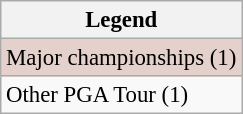<table class="wikitable" style="font-size:95%;">
<tr>
<th>Legend</th>
</tr>
<tr style="background:#e5d1cb;">
<td>Major championships (1)</td>
</tr>
<tr>
<td>Other PGA Tour (1)</td>
</tr>
</table>
